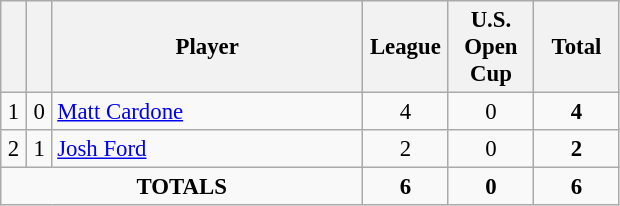<table class="wikitable sortable" style="font-size: 95%; text-align: center;">
<tr>
<th width=10></th>
<th width=10></th>
<th width=200>Player</th>
<th width=50>League</th>
<th width=50>U.S. Open Cup</th>
<th width=50>Total</th>
</tr>
<tr>
<td>1</td>
<td>0</td>
<td align=left> <a href='#'>Matt Cardone</a></td>
<td>4</td>
<td>0</td>
<td><strong>4</strong></td>
</tr>
<tr>
<td>2</td>
<td>1</td>
<td align=left> <a href='#'>Josh Ford</a></td>
<td>2</td>
<td>0</td>
<td><strong>2</strong></td>
</tr>
<tr>
<td colspan="3"><strong>TOTALS</strong></td>
<td><strong>6</strong></td>
<td><strong>0</strong></td>
<td><strong>6</strong></td>
</tr>
</table>
